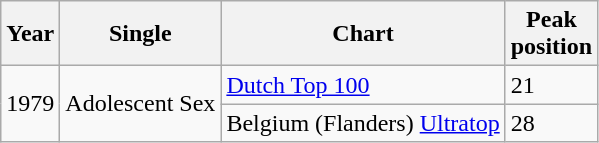<table class="wikitable">
<tr>
<th>Year</th>
<th>Single</th>
<th>Chart</th>
<th>Peak<br>position</th>
</tr>
<tr>
<td rowspan="2">1979</td>
<td rowspan="2">Adolescent Sex</td>
<td><a href='#'>Dutch Top 100</a></td>
<td>21</td>
</tr>
<tr>
<td>Belgium (Flanders) <a href='#'>Ultratop</a></td>
<td>28</td>
</tr>
</table>
